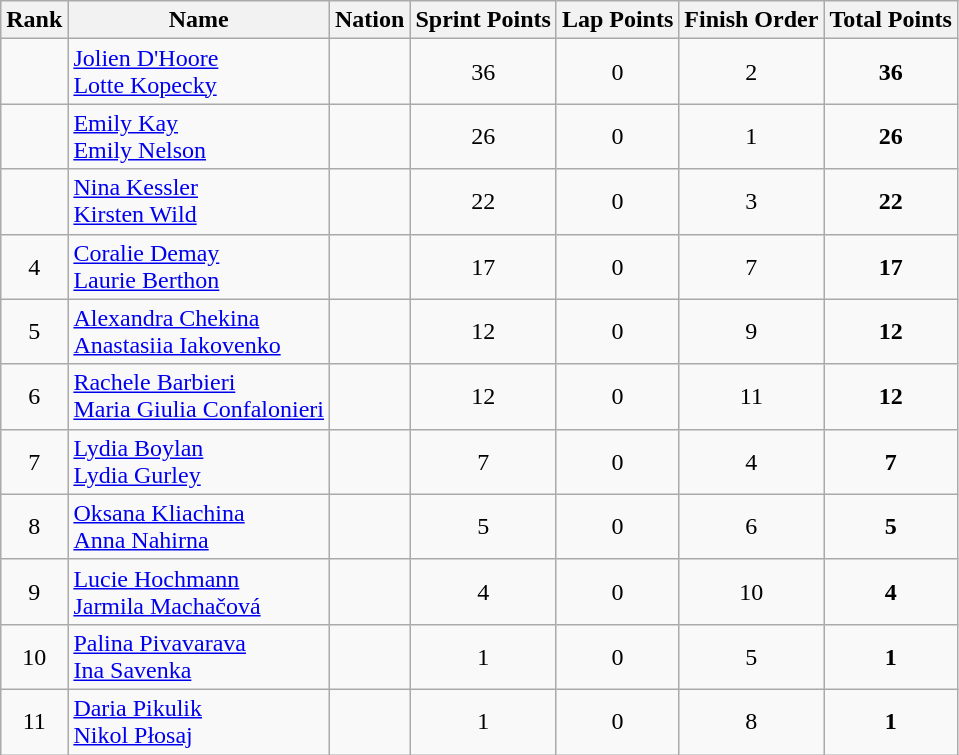<table class="wikitable sortable" style="text-align:center">
<tr>
<th>Rank</th>
<th>Name</th>
<th>Nation</th>
<th>Sprint Points</th>
<th>Lap Points</th>
<th>Finish Order</th>
<th>Total Points</th>
</tr>
<tr>
<td></td>
<td align=left><a href='#'>Jolien D'Hoore</a><br><a href='#'>Lotte Kopecky</a></td>
<td align=left></td>
<td>36</td>
<td>0</td>
<td>2</td>
<td><strong>36</strong></td>
</tr>
<tr>
<td></td>
<td align=left><a href='#'>Emily Kay</a><br><a href='#'>Emily Nelson</a></td>
<td align=left></td>
<td>26</td>
<td>0</td>
<td>1</td>
<td><strong>26</strong></td>
</tr>
<tr>
<td></td>
<td align=left><a href='#'>Nina Kessler</a><br><a href='#'>Kirsten Wild</a></td>
<td align=left></td>
<td>22</td>
<td>0</td>
<td>3</td>
<td><strong>22</strong></td>
</tr>
<tr>
<td>4</td>
<td align=left><a href='#'>Coralie Demay</a><br><a href='#'>Laurie Berthon</a></td>
<td align=left></td>
<td>17</td>
<td>0</td>
<td>7</td>
<td><strong>17</strong></td>
</tr>
<tr>
<td>5</td>
<td align=left><a href='#'>Alexandra Chekina</a><br><a href='#'>Anastasiia Iakovenko</a></td>
<td align=left></td>
<td>12</td>
<td>0</td>
<td>9</td>
<td><strong>12</strong></td>
</tr>
<tr>
<td>6</td>
<td align=left><a href='#'>Rachele Barbieri</a><br><a href='#'>Maria Giulia Confalonieri</a></td>
<td align=left></td>
<td>12</td>
<td>0</td>
<td>11</td>
<td><strong>12</strong></td>
</tr>
<tr>
<td>7</td>
<td align=left><a href='#'>Lydia Boylan</a><br><a href='#'>Lydia Gurley</a></td>
<td align=left></td>
<td>7</td>
<td>0</td>
<td>4</td>
<td><strong>7</strong></td>
</tr>
<tr>
<td>8</td>
<td align=left><a href='#'>Oksana Kliachina</a><br><a href='#'>Anna Nahirna</a></td>
<td align=left></td>
<td>5</td>
<td>0</td>
<td>6</td>
<td><strong>5</strong></td>
</tr>
<tr>
<td>9</td>
<td align=left><a href='#'>Lucie Hochmann</a><br><a href='#'>Jarmila Machačová</a></td>
<td align=left></td>
<td>4</td>
<td>0</td>
<td>10</td>
<td><strong>4</strong></td>
</tr>
<tr>
<td>10</td>
<td align=left><a href='#'>Palina Pivavarava</a><br><a href='#'>Ina Savenka</a></td>
<td align=left></td>
<td>1</td>
<td>0</td>
<td>5</td>
<td><strong>1</strong></td>
</tr>
<tr>
<td>11</td>
<td align=left><a href='#'>Daria Pikulik</a><br><a href='#'>Nikol Płosaj</a></td>
<td align=left></td>
<td>1</td>
<td>0</td>
<td>8</td>
<td><strong>1</strong></td>
</tr>
</table>
